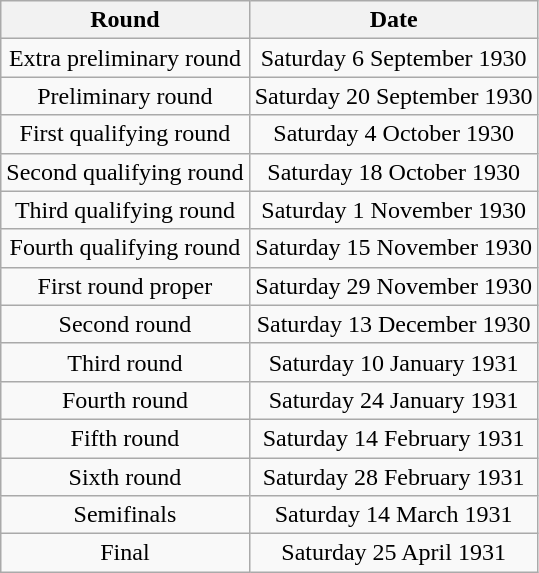<table class="wikitable" style="text-align: center">
<tr>
<th>Round</th>
<th>Date</th>
</tr>
<tr>
<td>Extra preliminary round</td>
<td>Saturday 6 September 1930</td>
</tr>
<tr>
<td>Preliminary round</td>
<td>Saturday 20 September 1930</td>
</tr>
<tr>
<td>First qualifying round</td>
<td>Saturday 4 October 1930</td>
</tr>
<tr>
<td>Second qualifying round</td>
<td>Saturday 18 October 1930</td>
</tr>
<tr>
<td>Third qualifying round</td>
<td>Saturday 1 November 1930</td>
</tr>
<tr>
<td>Fourth qualifying round</td>
<td>Saturday 15 November 1930</td>
</tr>
<tr>
<td>First round proper</td>
<td>Saturday 29 November 1930</td>
</tr>
<tr>
<td>Second round</td>
<td>Saturday 13 December 1930</td>
</tr>
<tr>
<td>Third round</td>
<td>Saturday 10 January 1931</td>
</tr>
<tr>
<td>Fourth round</td>
<td>Saturday 24 January 1931</td>
</tr>
<tr>
<td>Fifth round</td>
<td>Saturday 14 February 1931</td>
</tr>
<tr>
<td>Sixth round</td>
<td>Saturday 28 February 1931</td>
</tr>
<tr>
<td>Semifinals</td>
<td>Saturday 14 March 1931</td>
</tr>
<tr>
<td>Final</td>
<td>Saturday 25 April 1931</td>
</tr>
</table>
